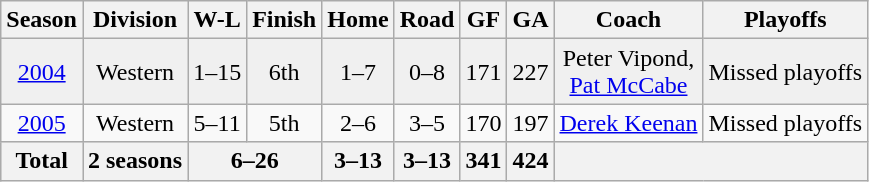<table class="wikitable">
<tr>
<th>Season</th>
<th>Division</th>
<th>W-L</th>
<th>Finish</th>
<th>Home</th>
<th>Road</th>
<th>GF</th>
<th>GA</th>
<th>Coach</th>
<th>Playoffs</th>
</tr>
<tr ALIGN=center bgcolor="#f0f0f0">
<td><a href='#'>2004</a></td>
<td>Western</td>
<td>1–15</td>
<td>6th</td>
<td>1–7</td>
<td>0–8</td>
<td>171</td>
<td>227</td>
<td>Peter Vipond,<br><a href='#'>Pat McCabe</a></td>
<td>Missed playoffs</td>
</tr>
<tr ALIGN=center>
<td><a href='#'>2005</a></td>
<td>Western</td>
<td>5–11</td>
<td>5th</td>
<td>2–6</td>
<td>3–5</td>
<td>170</td>
<td>197</td>
<td><a href='#'>Derek Keenan</a></td>
<td>Missed playoffs</td>
</tr>
<tr ALIGN=center bgcolor="#e0e0e0">
<th>Total</th>
<th>2 seasons</th>
<th colspan="2">6–26</th>
<th>3–13</th>
<th>3–13</th>
<th>341</th>
<th>424</th>
<th colspan="2"></th>
</tr>
</table>
